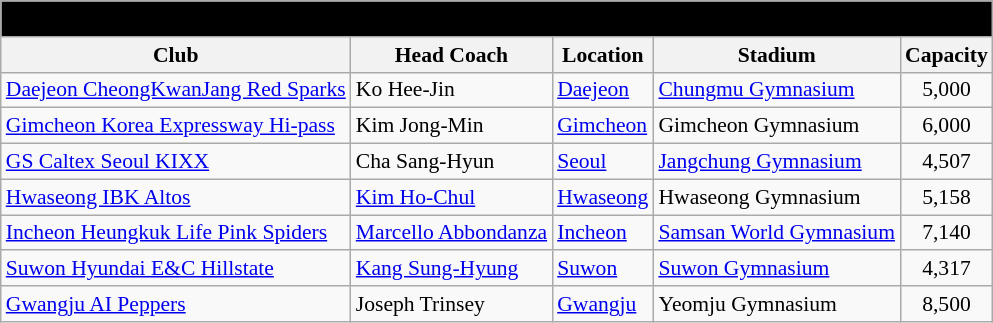<table class="wikitable" style="font-size:90%; width:810; text-align:left;">
<tr>
<th style=background:black colspan=8><span>2023–24 V.League (South Korea) Women's </span></th>
</tr>
<tr>
<th>Club</th>
<th>Head Coach</th>
<th>Location</th>
<th>Stadium</th>
<th>Capacity</th>
</tr>
<tr>
<td><a href='#'>Daejeon CheongKwanJang Red Sparks</a></td>
<td> Ko Hee-Jin</td>
<td><a href='#'>Daejeon</a></td>
<td><a href='#'>Chungmu Gymnasium</a></td>
<td align="center">5,000 <small> </small></td>
</tr>
<tr>
<td><a href='#'>Gimcheon Korea Expressway Hi-pass</a></td>
<td> Kim Jong-Min</td>
<td><a href='#'>Gimcheon</a></td>
<td>Gimcheon Gymnasium</td>
<td align="center">6,000</td>
</tr>
<tr>
<td><a href='#'>GS Caltex Seoul KIXX</a></td>
<td> Cha Sang-Hyun</td>
<td><a href='#'>Seoul</a></td>
<td><a href='#'>Jangchung Gymnasium</a></td>
<td align="center">4,507 <small> </small></td>
</tr>
<tr>
<td><a href='#'>Hwaseong IBK Altos</a></td>
<td> <a href='#'>Kim Ho-Chul</a></td>
<td><a href='#'>Hwaseong</a></td>
<td>Hwaseong Gymnasium</td>
<td align="center">5,158</td>
</tr>
<tr>
<td><a href='#'>Incheon Heungkuk Life Pink Spiders</a></td>
<td> <a href='#'>Marcello Abbondanza</a></td>
<td><a href='#'>Incheon</a></td>
<td><a href='#'>Samsan World Gymnasium</a></td>
<td align="center">7,140</td>
</tr>
<tr>
<td><a href='#'>Suwon Hyundai E&C Hillstate</a></td>
<td> <a href='#'>Kang Sung-Hyung</a></td>
<td><a href='#'>Suwon</a></td>
<td><a href='#'>Suwon Gymnasium</a></td>
<td align="center">4,317 <small> </small></td>
</tr>
<tr>
<td><a href='#'>Gwangju AI Peppers</a></td>
<td> Joseph Trinsey</td>
<td><a href='#'>Gwangju</a></td>
<td>Yeomju Gymnasium</td>
<td align="center">8,500</td>
</tr>
</table>
